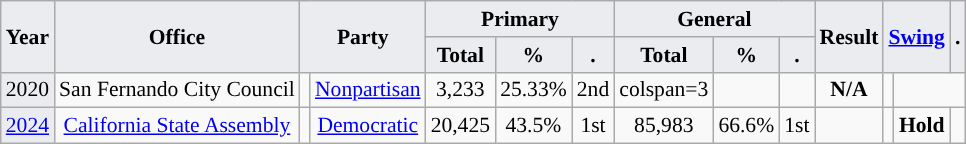<table class="wikitable" style="font-size:90%; text-align:center;">
<tr>
<th style="background-color:#EAECF0;" rowspan=2>Year</th>
<th style="background-color:#EAECF0;" rowspan=2>Office</th>
<th style="background-color:#EAECF0;" colspan=2 rowspan=2>Party</th>
<th style="background-color:#EAECF0;" colspan=3>Primary</th>
<th style="background-color:#EAECF0;" colspan=3>General</th>
<th style="background-color:#EAECF0;" rowspan=2>Result</th>
<th style="background-color:#EAECF0;" colspan=2 rowspan=2><a href='#'>Swing</a></th>
<th style="background-color:#EAECF0;" rowspan=2>.</th>
</tr>
<tr>
<th style="background-color:#EAECF0;">Total</th>
<th style="background-color:#EAECF0;">%</th>
<th style="background-color:#EAECF0;">.</th>
<th style="background-color:#EAECF0;">Total</th>
<th style="background-color:#EAECF0;">%</th>
<th style="background-color:#EAECF0;">.</th>
</tr>
<tr>
<td style="background-color:#EAECF0;">2020</td>
<td>San Fernando City Council</td>
<td style="background-color:"></td>
<td><a href='#'>Nonpartisan</a></td>
<td>3,233</td>
<td>25.33%</td>
<td>2nd</td>
<td>colspan=3 </td>
<td></td>
<td style="background-color:"></td>
<td><strong>N/A</strong></td>
<td></td>
</tr>
<tr>
<td style="background-color:#EAECF0;"><a href='#'>2024</a></td>
<td><a href='#'>California State Assembly</a></td>
<td style="background-color:"></td>
<td><a href='#'>Democratic</a></td>
<td>20,425</td>
<td>43.5%</td>
<td>1st</td>
<td>85,983</td>
<td>66.6%</td>
<td>1st</td>
<td></td>
<td style="background-color:"></td>
<td><strong>Hold</strong></td>
<td></td>
</tr>
</table>
